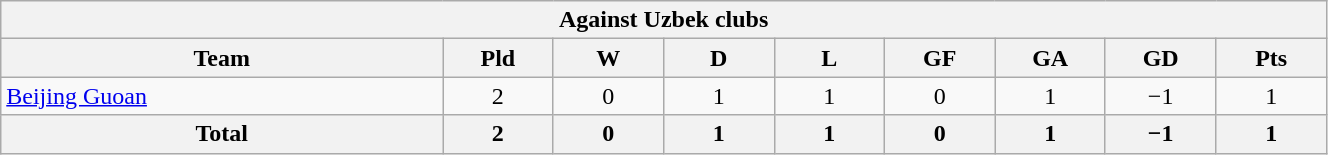<table width=70% class="wikitable" style="text-align:center">
<tr>
<th colspan=9>Against Uzbek clubs</th>
</tr>
<tr>
<th width=20%>Team</th>
<th width=5%>Pld</th>
<th width=5%>W</th>
<th width=5%>D</th>
<th width=5%>L</th>
<th width=5%>GF</th>
<th width=5%>GA</th>
<th width=5%>GD</th>
<th width=5%>Pts</th>
</tr>
<tr>
<td align=left> <a href='#'>Beijing Guoan</a></td>
<td>2</td>
<td>0</td>
<td>1</td>
<td>1</td>
<td>0</td>
<td>1</td>
<td>−1</td>
<td>1</td>
</tr>
<tr>
<th>Total</th>
<th>2</th>
<th>0</th>
<th>1</th>
<th>1</th>
<th>0</th>
<th>1</th>
<th>−1</th>
<th>1</th>
</tr>
</table>
